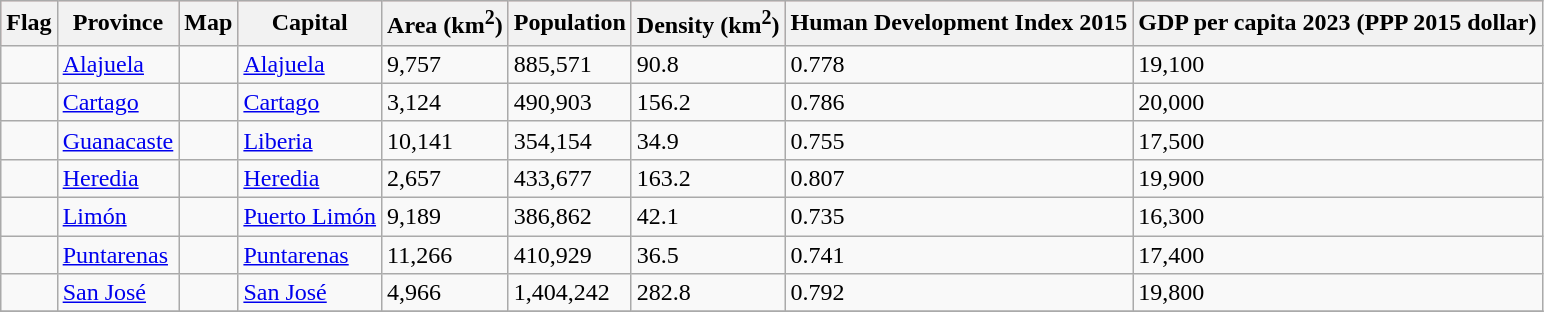<table class="wikitable sortable">
<tr align="center" bgcolor="#ffbbbb">
<th>Flag</th>
<th>Province</th>
<th>Map</th>
<th>Capital</th>
<th>Area (km<sup>2</sup>)</th>
<th>Population</th>
<th><strong>Density (km</strong><sup>2</sup><strong>)</strong></th>
<th>Human Development Index 2015</th>
<th>GDP per capita 2023 (PPP 2015 dollar)</th>
</tr>
<tr>
<td></td>
<td><a href='#'>Alajuela</a></td>
<td></td>
<td><a href='#'>Alajuela</a></td>
<td>9,757</td>
<td>885,571</td>
<td>90.8</td>
<td>0.778</td>
<td>19,100</td>
</tr>
<tr>
<td></td>
<td><a href='#'>Cartago</a></td>
<td></td>
<td><a href='#'>Cartago</a></td>
<td>3,124</td>
<td>490,903</td>
<td>156.2</td>
<td>0.786</td>
<td>20,000</td>
</tr>
<tr>
<td></td>
<td><a href='#'>Guanacaste</a></td>
<td></td>
<td><a href='#'>Liberia</a></td>
<td>10,141</td>
<td>354,154</td>
<td>34.9</td>
<td>0.755</td>
<td>17,500</td>
</tr>
<tr>
<td></td>
<td><a href='#'>Heredia</a></td>
<td></td>
<td><a href='#'>Heredia</a></td>
<td>2,657</td>
<td>433,677</td>
<td>163.2</td>
<td>0.807</td>
<td>19,900</td>
</tr>
<tr>
<td></td>
<td><a href='#'>Limón</a></td>
<td></td>
<td><a href='#'>Puerto Limón</a></td>
<td>9,189</td>
<td>386,862</td>
<td>42.1</td>
<td>0.735</td>
<td>16,300</td>
</tr>
<tr>
<td></td>
<td><a href='#'>Puntarenas</a></td>
<td></td>
<td><a href='#'>Puntarenas</a></td>
<td>11,266</td>
<td>410,929</td>
<td>36.5</td>
<td>0.741</td>
<td>17,400</td>
</tr>
<tr>
<td></td>
<td><a href='#'>San José</a></td>
<td></td>
<td><a href='#'>San José</a></td>
<td>4,966</td>
<td>1,404,242</td>
<td>282.8</td>
<td>0.792</td>
<td>19,800</td>
</tr>
<tr>
</tr>
</table>
